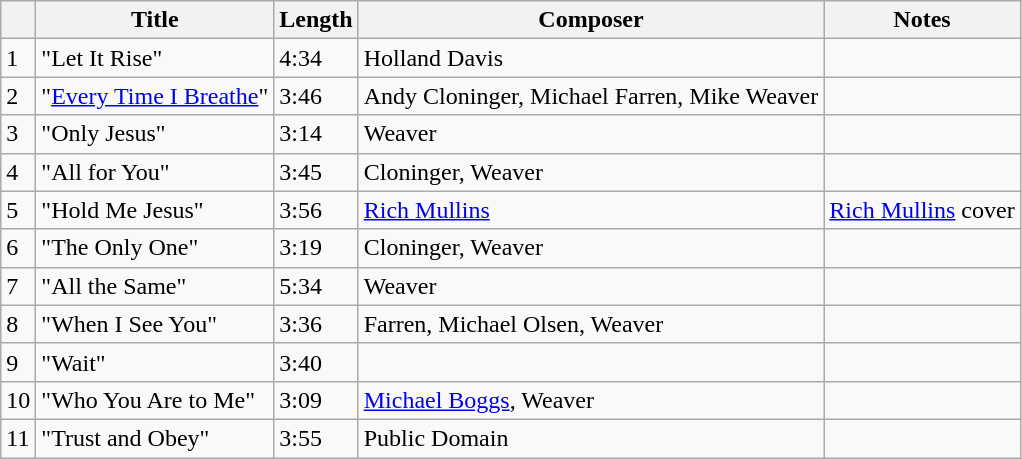<table class="wikitable">
<tr>
<th></th>
<th>Title</th>
<th>Length</th>
<th>Composer</th>
<th>Notes</th>
</tr>
<tr>
<td>1</td>
<td>"Let It Rise"</td>
<td>4:34</td>
<td>Holland Davis</td>
<td></td>
</tr>
<tr>
<td>2</td>
<td>"<a href='#'>Every Time I Breathe</a>"</td>
<td>3:46</td>
<td>Andy Cloninger, Michael Farren, Mike Weaver</td>
<td></td>
</tr>
<tr>
<td>3</td>
<td>"Only Jesus"</td>
<td>3:14</td>
<td>Weaver</td>
<td></td>
</tr>
<tr>
<td>4</td>
<td>"All for You"</td>
<td>3:45</td>
<td>Cloninger, Weaver</td>
<td></td>
</tr>
<tr>
<td>5</td>
<td>"Hold Me Jesus"</td>
<td>3:56</td>
<td><a href='#'>Rich Mullins</a></td>
<td><a href='#'>Rich Mullins</a> cover</td>
</tr>
<tr>
<td>6</td>
<td>"The Only One"</td>
<td>3:19</td>
<td>Cloninger, Weaver</td>
<td></td>
</tr>
<tr>
<td>7</td>
<td>"All the Same"</td>
<td>5:34</td>
<td>Weaver</td>
<td></td>
</tr>
<tr>
<td>8</td>
<td>"When I See You"</td>
<td>3:36</td>
<td>Farren, Michael Olsen, Weaver</td>
<td></td>
</tr>
<tr>
<td>9</td>
<td>"Wait"</td>
<td>3:40</td>
<td></td>
<td></td>
</tr>
<tr>
<td>10</td>
<td>"Who You Are to Me"</td>
<td>3:09</td>
<td><a href='#'>Michael Boggs</a>, Weaver</td>
<td></td>
</tr>
<tr>
<td>11</td>
<td>"Trust and Obey"</td>
<td>3:55</td>
<td>Public Domain</td>
<td></td>
</tr>
</table>
